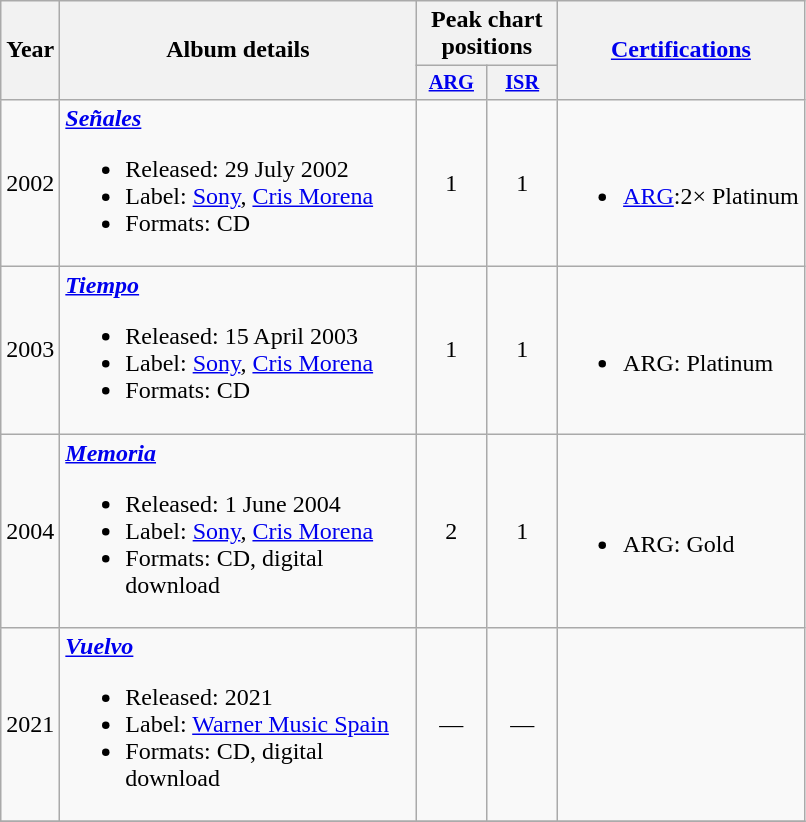<table class="wikitable" style="text-align:center;">
<tr>
<th rowspan="2">Year</th>
<th rowspan="2" width="230">Album details</th>
<th colspan="2">Peak chart positions</th>
<th rowspan="2"><a href='#'>Certifications</a></th>
</tr>
<tr>
<th style="width:3em;font-size:85%"><a href='#'>ARG</a></th>
<th style="width:3em;font-size:85%"><a href='#'>ISR</a></th>
</tr>
<tr>
<td>2002</td>
<td align=left><strong><em><a href='#'>Señales</a></em></strong><br><ul><li>Released: 29 July 2002</li><li>Label: <a href='#'>Sony</a>, <a href='#'>Cris Morena</a></li><li>Formats: CD</li></ul></td>
<td>1</td>
<td>1</td>
<td align="left"><br><ul><li><a href='#'>ARG</a>:2× Platinum</li></ul></td>
</tr>
<tr>
<td>2003</td>
<td align=left><strong><em><a href='#'>Tiempo</a></em></strong><br><ul><li>Released: 15 April 2003</li><li>Label: <a href='#'>Sony</a>, <a href='#'>Cris Morena</a></li><li>Formats: CD</li></ul></td>
<td>1</td>
<td>1</td>
<td align="left"><br><ul><li>ARG: Platinum</li></ul></td>
</tr>
<tr>
<td>2004</td>
<td align=left><strong><em><a href='#'>Memoria</a></em></strong><br><ul><li>Released: 1 June 2004</li><li>Label: <a href='#'>Sony</a>, <a href='#'>Cris Morena</a></li><li>Formats:  CD, digital download</li></ul></td>
<td>2</td>
<td>1</td>
<td align="left"><br><ul><li>ARG: Gold</li></ul></td>
</tr>
<tr>
<td>2021</td>
<td align=left><strong><em><a href='#'>Vuelvo</a></em></strong><br><ul><li>Released: 2021</li><li>Label: <a href='#'>Warner Music Spain</a></li><li>Formats: CD, digital download</li></ul></td>
<td>—</td>
<td>—</td>
<td></td>
</tr>
<tr>
</tr>
</table>
